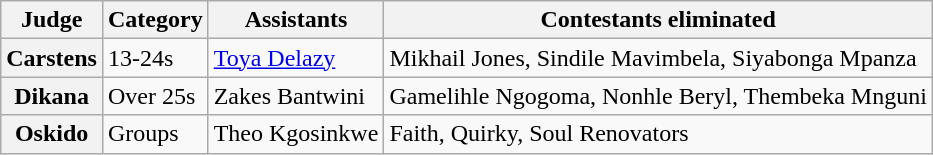<table class="wikitable sortable plainrowheaders">
<tr>
<th>Judge</th>
<th>Category</th>
<th>Assistants</th>
<th>Contestants eliminated</th>
</tr>
<tr>
<th scope="row">Carstens</th>
<td>13-24s</td>
<td><a href='#'>Toya Delazy</a></td>
<td>Mikhail Jones, Sindile Mavimbela, Siyabonga Mpanza</td>
</tr>
<tr>
<th scope="row">Dikana</th>
<td>Over 25s</td>
<td>Zakes Bantwini</td>
<td>Gamelihle Ngogoma, Nonhle Beryl, Thembeka Mnguni</td>
</tr>
<tr>
<th scope="row">Oskido</th>
<td>Groups</td>
<td>Theo Kgosinkwe</td>
<td>Faith, Quirky, Soul Renovators</td>
</tr>
</table>
